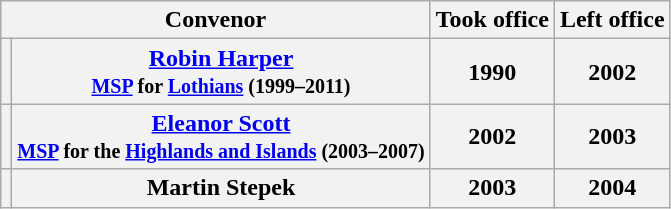<table class="wikitable sortable" style="text-align:center">
<tr>
<th colspan="2">Convenor</th>
<th>Took office</th>
<th>Left office</th>
</tr>
<tr>
<th></th>
<th><strong><a href='#'>Robin Harper</a></strong><br><small><a href='#'>MSP</a> for <a href='#'>Lothians</a> (1999–2011)</small></th>
<th>1990</th>
<th>2002</th>
</tr>
<tr>
<th></th>
<th><strong><a href='#'>Eleanor Scott</a></strong><br><small><a href='#'>MSP</a> for the <a href='#'>Highlands and Islands</a> (2003–2007)</small></th>
<th>2002</th>
<th>2003</th>
</tr>
<tr>
<th></th>
<th><strong>Martin Stepek</strong></th>
<th>2003</th>
<th>2004</th>
</tr>
</table>
